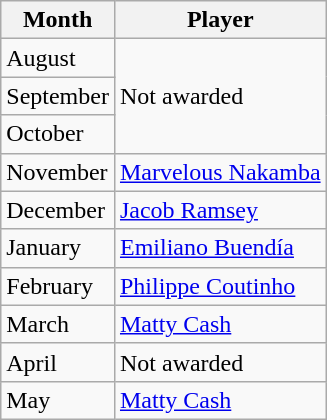<table class="wikitable" style="text-align:left">
<tr>
<th>Month</th>
<th>Player</th>
</tr>
<tr>
<td>August</td>
<td rowspan="3">Not awarded</td>
</tr>
<tr>
<td>September</td>
</tr>
<tr>
<td>October</td>
</tr>
<tr>
<td>November</td>
<td> <a href='#'>Marvelous Nakamba</a></td>
</tr>
<tr>
<td>December</td>
<td> <a href='#'>Jacob Ramsey</a></td>
</tr>
<tr>
<td>January</td>
<td> <a href='#'>Emiliano Buendía</a></td>
</tr>
<tr>
<td>February</td>
<td> <a href='#'>Philippe Coutinho</a></td>
</tr>
<tr>
<td>March</td>
<td> <a href='#'>Matty Cash</a></td>
</tr>
<tr>
<td>April</td>
<td>Not awarded</td>
</tr>
<tr>
<td>May</td>
<td> <a href='#'>Matty Cash</a></td>
</tr>
</table>
